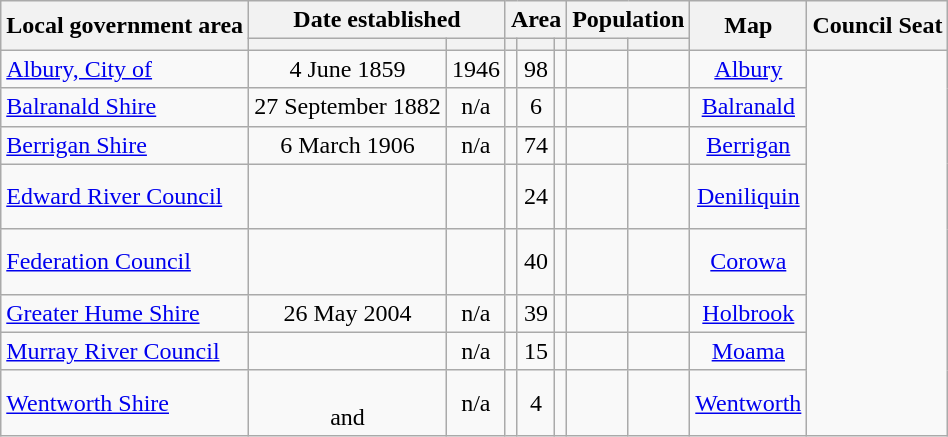<table class="wikitable sortable" style=text-align:center>
<tr>
<th rowspan=2>Local government area</th>
<th colspan=2>Date established</th>
<th colspan=3>Area</th>
<th colspan=2>Population</th>
<th class=unsortable rowspan=2>Map</th>
<th rowspan=2>Council Seat</th>
</tr>
<tr>
<th></th>
<th></th>
<th></th>
<th></th>
<th></th>
<th></th>
<th></th>
</tr>
<tr>
<td align=left><a href='#'>Albury, City of</a></td>
<td>4 June 1859 </td>
<td>1946</td>
<td></td>
<td scope="row">98</td>
<td align=right></td>
<td scope="row"></td>
<td></td>
<td><a href='#'>Albury</a></td>
</tr>
<tr>
<td align=left><a href='#'>Balranald Shire</a></td>
<td>27 September 1882</td>
<td>n/a</td>
<td></td>
<td scope="row">6</td>
<td align=right></td>
<td scope="row"></td>
<td></td>
<td><a href='#'>Balranald</a></td>
</tr>
<tr>
<td align=left><a href='#'>Berrigan Shire</a></td>
<td>6 March 1906</td>
<td>n/a</td>
<td></td>
<td scope="row">74</td>
<td align=right></td>
<td scope="row"></td>
<td></td>
<td><a href='#'>Berrigan</a></td>
</tr>
<tr>
<td align=left><a href='#'>Edward River Council</a></td>
<td> <br><br></td>
<td></td>
<td></td>
<td scope="row">24</td>
<td align=right></td>
<td scope="row"></td>
<td></td>
<td><a href='#'>Deniliquin</a></td>
</tr>
<tr>
<td align=left><a href='#'>Federation Council</a></td>
<td> <br><br></td>
<td></td>
<td></td>
<td scope="row">40</td>
<td align=right></td>
<td scope="row"></td>
<td></td>
<td><a href='#'>Corowa</a></td>
</tr>
<tr>
<td align=left><a href='#'>Greater Hume Shire</a></td>
<td>26 May 2004</td>
<td>n/a</td>
<td></td>
<td scope="row">39</td>
<td align=right></td>
<td scope="row"></td>
<td></td>
<td><a href='#'>Holbrook</a></td>
</tr>
<tr>
<td align=left><a href='#'>Murray River Council</a></td>
<td></td>
<td>n/a</td>
<td></td>
<td scope="row">15</td>
<td align=right></td>
<td scope="row"></td>
<td></td>
<td><a href='#'>Moama</a></td>
</tr>
<tr>
<td align=left><a href='#'>Wentworth Shire</a></td>
<td> <br>and </td>
<td>n/a</td>
<td></td>
<td scope="row">4</td>
<td align=right></td>
<td scope="row"></td>
<td></td>
<td><a href='#'>Wentworth</a></td>
</tr>
</table>
